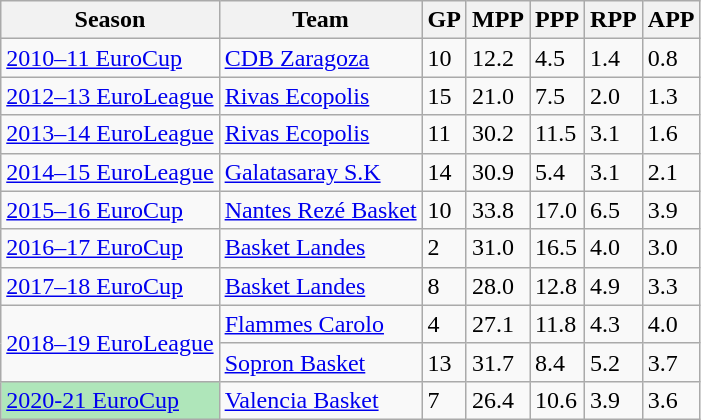<table class="wikitable">
<tr>
<th>Season</th>
<th>Team</th>
<th>GP</th>
<th>MPP</th>
<th>PPP</th>
<th>RPP</th>
<th>APP</th>
</tr>
<tr>
<td><a href='#'>2010–11 EuroCup</a></td>
<td> <a href='#'>CDB Zaragoza</a></td>
<td>10</td>
<td>12.2</td>
<td>4.5</td>
<td>1.4</td>
<td>0.8</td>
</tr>
<tr>
<td><a href='#'>2012–13 EuroLeague</a></td>
<td> <a href='#'>Rivas Ecopolis</a></td>
<td>15</td>
<td>21.0</td>
<td>7.5</td>
<td>2.0</td>
<td>1.3</td>
</tr>
<tr>
<td><a href='#'>2013–14 EuroLeague</a></td>
<td> <a href='#'>Rivas Ecopolis</a></td>
<td>11</td>
<td>30.2</td>
<td>11.5</td>
<td>3.1</td>
<td>1.6</td>
</tr>
<tr>
<td><a href='#'>2014–15 EuroLeague</a></td>
<td> <a href='#'>Galatasaray S.K</a></td>
<td>14</td>
<td>30.9</td>
<td>5.4</td>
<td>3.1</td>
<td>2.1</td>
</tr>
<tr>
<td><a href='#'>2015–16 EuroCup</a></td>
<td> <a href='#'>Nantes Rezé Basket</a></td>
<td>10</td>
<td>33.8</td>
<td>17.0</td>
<td>6.5</td>
<td>3.9</td>
</tr>
<tr>
<td><a href='#'>2016–17 EuroCup</a></td>
<td> <a href='#'>Basket Landes</a></td>
<td>2</td>
<td>31.0</td>
<td>16.5</td>
<td>4.0</td>
<td>3.0</td>
</tr>
<tr>
<td><a href='#'>2017–18 EuroCup</a></td>
<td> <a href='#'>Basket Landes</a></td>
<td>8</td>
<td>28.0</td>
<td>12.8</td>
<td>4.9</td>
<td>3.3</td>
</tr>
<tr>
<td rowspan="2"><a href='#'>2018–19 EuroLeague</a></td>
<td> <a href='#'>Flammes Carolo</a></td>
<td>4</td>
<td>27.1</td>
<td>11.8</td>
<td>4.3</td>
<td>4.0</td>
</tr>
<tr>
<td> <a href='#'>Sopron Basket</a></td>
<td>13</td>
<td>31.7</td>
<td>8.4</td>
<td>5.2</td>
<td>3.7</td>
</tr>
<tr>
<td style="text-align:left;background:#afe6ba;"><a href='#'>2020-21 EuroCup</a></td>
<td> <a href='#'>Valencia Basket</a></td>
<td>7</td>
<td>26.4</td>
<td>10.6</td>
<td>3.9</td>
<td>3.6</td>
</tr>
</table>
